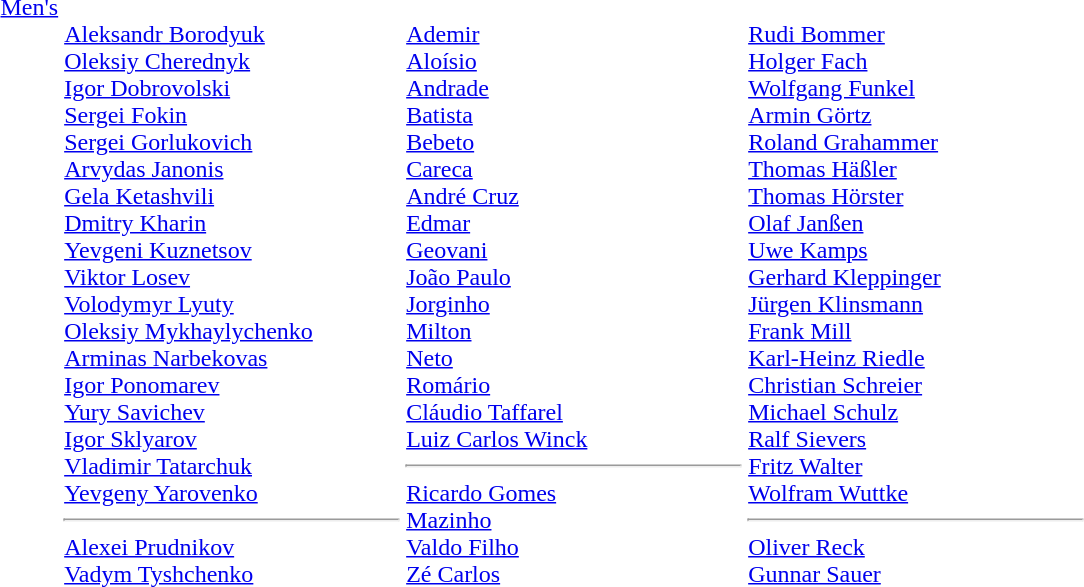<table>
<tr valign="top">
<td><a href='#'>Men's</a></td>
<td style="width:14em"><br><a href='#'>Aleksandr Borodyuk</a><br><a href='#'>Oleksiy Cherednyk</a><br><a href='#'>Igor Dobrovolski</a><br><a href='#'>Sergei Fokin</a><br><a href='#'>Sergei Gorlukovich</a><br><a href='#'>Arvydas Janonis</a><br><a href='#'>Gela Ketashvili</a><br><a href='#'>Dmitry Kharin</a><br><a href='#'>Yevgeni Kuznetsov</a><br><a href='#'>Viktor Losev</a><br><a href='#'>Volodymyr Lyuty</a><br><a href='#'>Oleksiy Mykhaylychenko</a><br><a href='#'>Arminas Narbekovas</a><br><a href='#'>Igor Ponomarev</a><br><a href='#'>Yury Savichev</a><br><a href='#'>Igor Sklyarov</a><br><a href='#'>Vladimir Tatarchuk</a><br><a href='#'>Yevgeny Yarovenko</a><hr><a href='#'>Alexei Prudnikov</a><br><a href='#'>Vadym Tyshchenko</a></td>
<td style="width:14em"><br><a href='#'>Ademir</a><br><a href='#'>Aloísio</a><br><a href='#'>Andrade</a><br><a href='#'>Batista</a><br><a href='#'>Bebeto</a><br><a href='#'>Careca</a><br><a href='#'>André Cruz</a><br><a href='#'>Edmar</a><br><a href='#'>Geovani</a><br><a href='#'>João Paulo</a><br><a href='#'>Jorginho</a><br><a href='#'>Milton</a><br><a href='#'>Neto</a><br><a href='#'>Romário</a><br><a href='#'>Cláudio Taffarel</a><br><a href='#'>Luiz Carlos Winck</a><hr><a href='#'>Ricardo Gomes</a><br><a href='#'>Mazinho</a><br><a href='#'>Valdo Filho</a><br><a href='#'>Zé Carlos</a></td>
<td style="width:14em"><br><a href='#'>Rudi Bommer</a><br><a href='#'>Holger Fach</a><br><a href='#'>Wolfgang Funkel</a><br><a href='#'>Armin Görtz</a><br><a href='#'>Roland Grahammer</a><br><a href='#'>Thomas Häßler</a><br><a href='#'>Thomas Hörster</a><br><a href='#'>Olaf Janßen</a><br><a href='#'>Uwe Kamps</a><br><a href='#'>Gerhard Kleppinger</a><br><a href='#'>Jürgen Klinsmann</a><br><a href='#'>Frank Mill</a><br><a href='#'>Karl-Heinz Riedle</a><br><a href='#'>Christian Schreier</a><br><a href='#'>Michael Schulz</a><br><a href='#'>Ralf Sievers</a><br><a href='#'>Fritz Walter</a><br><a href='#'>Wolfram Wuttke</a><hr><a href='#'>Oliver Reck</a><br><a href='#'>Gunnar Sauer</a></td>
</tr>
</table>
